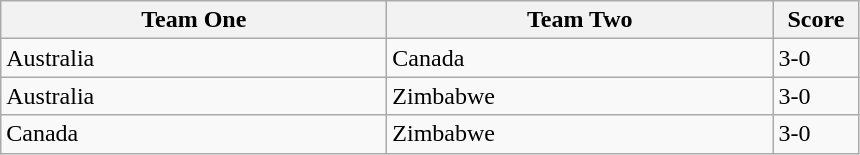<table class="wikitable">
<tr>
<th width=250>Team One</th>
<th width=250>Team Two</th>
<th width=50>Score</th>
</tr>
<tr>
<td> Australia</td>
<td> Canada</td>
<td>3-0</td>
</tr>
<tr>
<td> Australia</td>
<td> Zimbabwe</td>
<td>3-0</td>
</tr>
<tr>
<td> Canada</td>
<td> Zimbabwe</td>
<td>3-0</td>
</tr>
</table>
